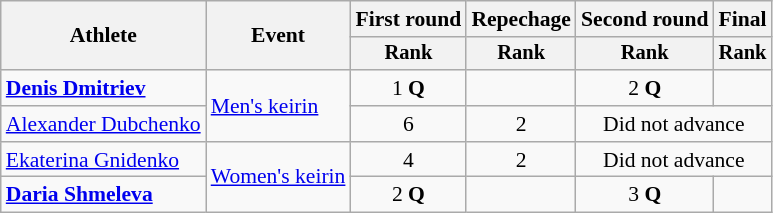<table class="wikitable" style="text-align:center; font-size:90%">
<tr>
<th rowspan=2>Athlete</th>
<th rowspan=2>Event</th>
<th>First round</th>
<th>Repechage</th>
<th>Second round</th>
<th>Final</th>
</tr>
<tr style="font-size:95%">
<th>Rank</th>
<th>Rank</th>
<th>Rank</th>
<th>Rank</th>
</tr>
<tr>
<td align=left><strong><a href='#'>Denis Dmitriev</a></strong></td>
<td rowspan=2 align=left><a href='#'>Men's keirin</a></td>
<td>1 <strong>Q</strong></td>
<td></td>
<td>2 <strong>Q</strong></td>
<td></td>
</tr>
<tr>
<td align=left><a href='#'>Alexander Dubchenko</a></td>
<td>6</td>
<td>2</td>
<td colspan=2>Did not advance</td>
</tr>
<tr>
<td align=left><a href='#'>Ekaterina Gnidenko</a></td>
<td rowspan=2 align=left><a href='#'>Women's keirin</a></td>
<td>4</td>
<td>2</td>
<td colspan=2>Did not advance</td>
</tr>
<tr>
<td align=left><strong><a href='#'>Daria Shmeleva</a></strong></td>
<td>2 <strong>Q</strong></td>
<td></td>
<td>3 <strong>Q</strong></td>
<td></td>
</tr>
</table>
